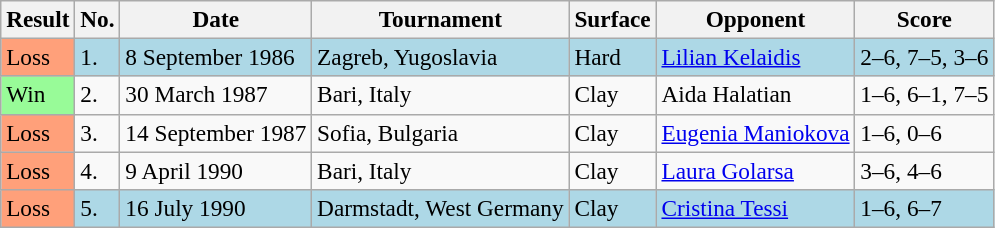<table class="sortable wikitable" style="font-size:97%;">
<tr>
<th>Result</th>
<th>No.</th>
<th>Date</th>
<th>Tournament</th>
<th>Surface</th>
<th>Opponent</th>
<th class=unsortable>Score</th>
</tr>
<tr style="background:lightblue;">
<td style="background:#ffa07a;">Loss</td>
<td>1.</td>
<td>8 September 1986</td>
<td>Zagreb, Yugoslavia</td>
<td>Hard</td>
<td> <a href='#'>Lilian Kelaidis</a></td>
<td>2–6, 7–5, 3–6</td>
</tr>
<tr>
<td style="background:#98fb98;">Win</td>
<td>2.</td>
<td>30 March 1987</td>
<td>Bari, Italy</td>
<td>Clay</td>
<td> Aida Halatian</td>
<td>1–6, 6–1, 7–5</td>
</tr>
<tr>
<td style="background:#ffa07a;">Loss</td>
<td>3.</td>
<td>14 September 1987</td>
<td>Sofia, Bulgaria</td>
<td>Clay</td>
<td> <a href='#'>Eugenia Maniokova</a></td>
<td>1–6, 0–6</td>
</tr>
<tr>
<td style="background:#ffa07a;">Loss</td>
<td>4.</td>
<td>9 April 1990</td>
<td>Bari, Italy</td>
<td>Clay</td>
<td> <a href='#'>Laura Golarsa</a></td>
<td>3–6, 4–6</td>
</tr>
<tr style="background:lightblue;">
<td style="background:#ffa07a;">Loss</td>
<td>5.</td>
<td>16 July 1990</td>
<td>Darmstadt, West Germany</td>
<td>Clay</td>
<td> <a href='#'>Cristina Tessi</a></td>
<td>1–6, 6–7</td>
</tr>
</table>
